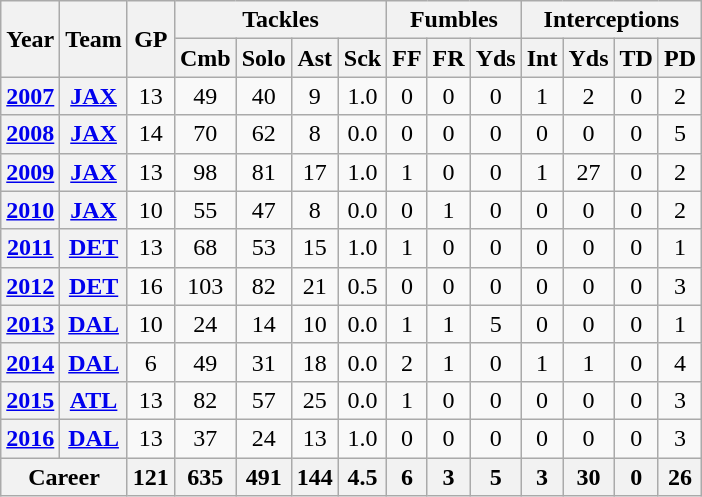<table class="wikitable" style="text-align:center;">
<tr>
<th rowspan="2">Year</th>
<th rowspan="2">Team</th>
<th rowspan="2">GP</th>
<th colspan="4">Tackles</th>
<th colspan="3">Fumbles</th>
<th colspan="4">Interceptions</th>
</tr>
<tr>
<th>Cmb</th>
<th>Solo</th>
<th>Ast</th>
<th>Sck</th>
<th>FF</th>
<th>FR</th>
<th>Yds</th>
<th>Int</th>
<th>Yds</th>
<th>TD</th>
<th>PD</th>
</tr>
<tr>
<th><a href='#'>2007</a></th>
<th><a href='#'>JAX</a></th>
<td>13</td>
<td>49</td>
<td>40</td>
<td>9</td>
<td>1.0</td>
<td>0</td>
<td>0</td>
<td>0</td>
<td>1</td>
<td>2</td>
<td>0</td>
<td>2</td>
</tr>
<tr>
<th><a href='#'>2008</a></th>
<th><a href='#'>JAX</a></th>
<td>14</td>
<td>70</td>
<td>62</td>
<td>8</td>
<td>0.0</td>
<td>0</td>
<td>0</td>
<td>0</td>
<td>0</td>
<td>0</td>
<td>0</td>
<td>5</td>
</tr>
<tr>
<th><a href='#'>2009</a></th>
<th><a href='#'>JAX</a></th>
<td>13</td>
<td>98</td>
<td>81</td>
<td>17</td>
<td>1.0</td>
<td>1</td>
<td>0</td>
<td>0</td>
<td>1</td>
<td>27</td>
<td>0</td>
<td>2</td>
</tr>
<tr>
<th><a href='#'>2010</a></th>
<th><a href='#'>JAX</a></th>
<td>10</td>
<td>55</td>
<td>47</td>
<td>8</td>
<td>0.0</td>
<td>0</td>
<td>1</td>
<td>0</td>
<td>0</td>
<td>0</td>
<td>0</td>
<td>2</td>
</tr>
<tr>
<th><a href='#'>2011</a></th>
<th><a href='#'>DET</a></th>
<td>13</td>
<td>68</td>
<td>53</td>
<td>15</td>
<td>1.0</td>
<td>1</td>
<td>0</td>
<td>0</td>
<td>0</td>
<td>0</td>
<td>0</td>
<td>1</td>
</tr>
<tr>
<th><a href='#'>2012</a></th>
<th><a href='#'>DET</a></th>
<td>16</td>
<td>103</td>
<td>82</td>
<td>21</td>
<td>0.5</td>
<td>0</td>
<td>0</td>
<td>0</td>
<td>0</td>
<td>0</td>
<td>0</td>
<td>3</td>
</tr>
<tr>
<th><a href='#'>2013</a></th>
<th><a href='#'>DAL</a></th>
<td>10</td>
<td>24</td>
<td>14</td>
<td>10</td>
<td>0.0</td>
<td>1</td>
<td>1</td>
<td>5</td>
<td>0</td>
<td>0</td>
<td>0</td>
<td>1</td>
</tr>
<tr>
<th><a href='#'>2014</a></th>
<th><a href='#'>DAL</a></th>
<td>6</td>
<td>49</td>
<td>31</td>
<td>18</td>
<td>0.0</td>
<td>2</td>
<td>1</td>
<td>0</td>
<td>1</td>
<td>1</td>
<td>0</td>
<td>4</td>
</tr>
<tr>
<th><a href='#'>2015</a></th>
<th><a href='#'>ATL</a></th>
<td>13</td>
<td>82</td>
<td>57</td>
<td>25</td>
<td>0.0</td>
<td>1</td>
<td>0</td>
<td>0</td>
<td>0</td>
<td>0</td>
<td>0</td>
<td>3</td>
</tr>
<tr>
<th><a href='#'>2016</a></th>
<th><a href='#'>DAL</a></th>
<td>13</td>
<td>37</td>
<td>24</td>
<td>13</td>
<td>1.0</td>
<td>0</td>
<td>0</td>
<td>0</td>
<td>0</td>
<td>0</td>
<td>0</td>
<td>3</td>
</tr>
<tr>
<th colspan="2">Career</th>
<th>121</th>
<th>635</th>
<th>491</th>
<th>144</th>
<th>4.5</th>
<th>6</th>
<th>3</th>
<th>5</th>
<th>3</th>
<th>30</th>
<th>0</th>
<th>26</th>
</tr>
</table>
